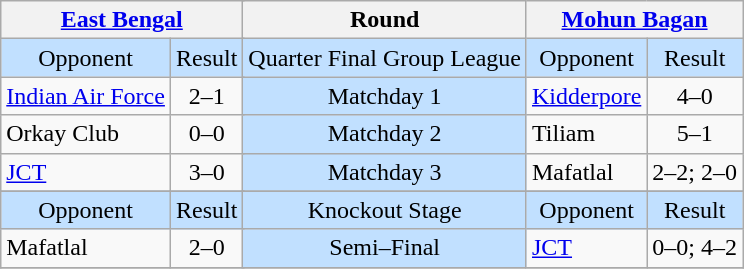<table class="wikitable" style="text-align:center">
<tr>
<th colspan="4"><a href='#'>East Bengal</a></th>
<th>Round</th>
<th colspan="4"><a href='#'>Mohun Bagan</a></th>
</tr>
<tr style="background:#C1E0FF">
<td>Opponent</td>
<td colspan="3">Result</td>
<td>Quarter Final Group League</td>
<td>Opponent</td>
<td colspan="3">Result</td>
</tr>
<tr>
<td style="text-align:left"><a href='#'>Indian Air Force</a></td>
<td colspan="3">2–1</td>
<td style="background:#C1E0FF">Matchday 1</td>
<td style="text-align:left"><a href='#'>Kidderpore</a></td>
<td colspan="3">4–0</td>
</tr>
<tr>
<td style="text-align:left">Orkay Club</td>
<td colspan="3">0–0</td>
<td style="background:#C1E0FF">Matchday 2</td>
<td style="text-align:left">Tiliam</td>
<td colspan="3">5–1</td>
</tr>
<tr>
<td style="text-align:left"><a href='#'>JCT</a></td>
<td colspan="3">3–0</td>
<td style="background:#C1E0FF">Matchday 3</td>
<td style="text-align:left">Mafatlal</td>
<td colspan="3">2–2; 2–0</td>
</tr>
<tr>
</tr>
<tr style="background:#C1E0FF">
<td>Opponent</td>
<td colspan="3">Result</td>
<td>Knockout Stage</td>
<td>Opponent</td>
<td colspan="3">Result</td>
</tr>
<tr>
<td style="text-align:left">Mafatlal</td>
<td colspan="3">2–0</td>
<td style="background:#C1E0FF">Semi–Final</td>
<td style="text-align:left"><a href='#'>JCT</a></td>
<td colspan="3">0–0; 4–2</td>
</tr>
<tr>
</tr>
</table>
